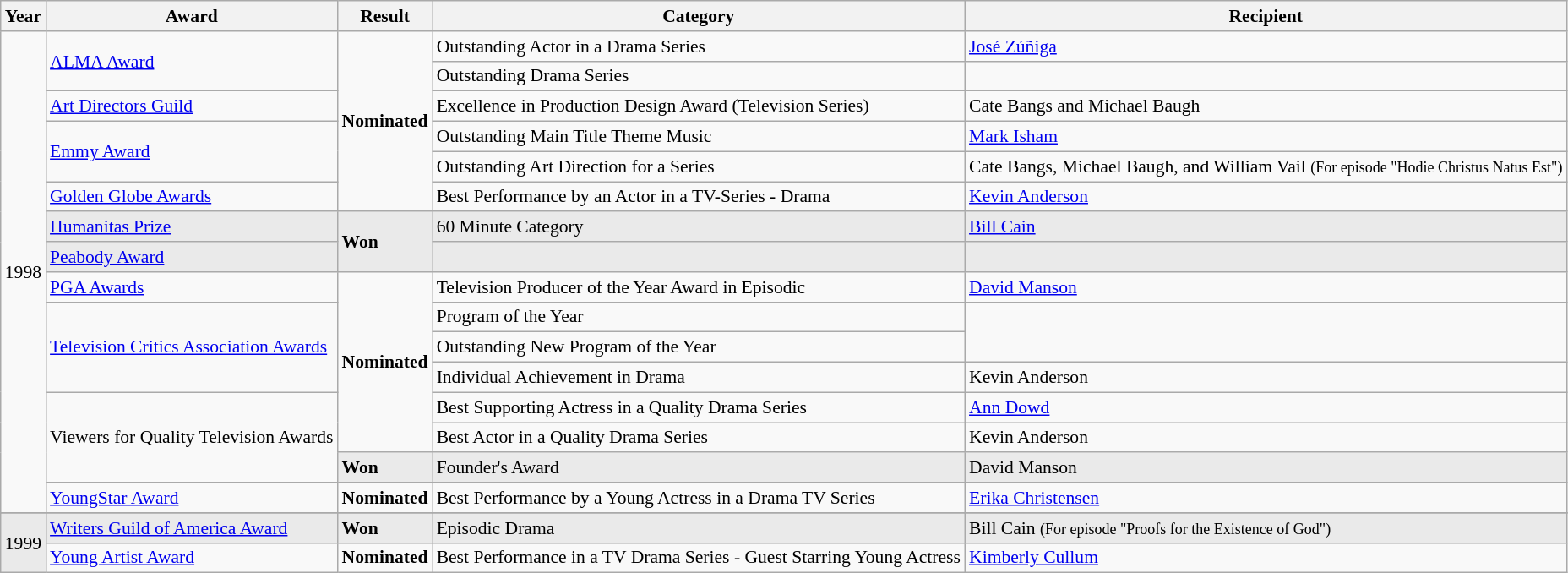<table class="wikitable" style="font-size: 90%;">
<tr>
<th>Year</th>
<th>Award</th>
<th>Result</th>
<th>Category</th>
<th>Recipient</th>
</tr>
<tr>
<td rowspan="16">1998</td>
<td rowspan=2><a href='#'>ALMA Award</a></td>
<td rowspan=6><strong>Nominated</strong></td>
<td>Outstanding Actor in a Drama Series</td>
<td><a href='#'>José Zúñiga</a></td>
</tr>
<tr>
<td>Outstanding Drama Series</td>
<td></td>
</tr>
<tr>
<td><a href='#'>Art Directors Guild</a></td>
<td>Excellence in Production Design Award (Television Series)</td>
<td>Cate Bangs and Michael Baugh</td>
</tr>
<tr>
<td rowspan=2><a href='#'>Emmy Award</a></td>
<td>Outstanding Main Title Theme Music</td>
<td><a href='#'>Mark Isham</a></td>
</tr>
<tr>
<td>Outstanding Art Direction for a Series</td>
<td>Cate Bangs, Michael Baugh, and William Vail <small>(For episode "Hodie Christus Natus Est")</small></td>
</tr>
<tr>
<td><a href='#'>Golden Globe Awards</a></td>
<td>Best Performance by an Actor in a TV-Series - Drama</td>
<td><a href='#'>Kevin Anderson</a></td>
</tr>
<tr style="background-color: #EAEAEA;">
<td><a href='#'>Humanitas Prize</a></td>
<td rowspan="2"><strong>Won</strong></td>
<td>60 Minute Category</td>
<td><a href='#'>Bill Cain</a></td>
</tr>
<tr style="background-color: #EAEAEA;">
<td><a href='#'>Peabody Award</a></td>
<td></td>
<td></td>
</tr>
<tr>
<td><a href='#'>PGA Awards</a></td>
<td rowspan=6><strong>Nominated</strong></td>
<td>Television Producer of the Year Award in Episodic</td>
<td><a href='#'>David Manson</a></td>
</tr>
<tr>
<td rowspan=3><a href='#'>Television Critics Association Awards</a></td>
<td>Program of the Year</td>
</tr>
<tr>
<td>Outstanding New Program of the Year</td>
</tr>
<tr>
<td>Individual Achievement in Drama</td>
<td>Kevin Anderson</td>
</tr>
<tr>
<td rowspan=3>Viewers for Quality Television Awards</td>
<td>Best Supporting Actress in a Quality Drama Series</td>
<td><a href='#'>Ann Dowd</a></td>
</tr>
<tr>
<td>Best Actor in a Quality Drama Series</td>
<td>Kevin Anderson</td>
</tr>
<tr style="background-color: #EAEAEA;">
<td><strong>Won</strong></td>
<td>Founder's Award</td>
<td>David Manson</td>
</tr>
<tr>
<td><a href='#'>YoungStar Award</a></td>
<td><strong>Nominated</strong></td>
<td>Best Performance by a Young Actress in a Drama TV Series</td>
<td><a href='#'>Erika Christensen</a></td>
</tr>
<tr>
</tr>
<tr style="background-color: #EAEAEA;">
<td rowspan=2>1999</td>
<td><a href='#'>Writers Guild of America Award</a></td>
<td><strong>Won</strong></td>
<td>Episodic Drama</td>
<td>Bill Cain <small>(For episode "Proofs for the Existence of God")</small></td>
</tr>
<tr>
<td><a href='#'>Young Artist Award</a></td>
<td><strong>Nominated</strong></td>
<td>Best Performance in a TV Drama Series - Guest Starring Young Actress</td>
<td><a href='#'>Kimberly Cullum</a></td>
</tr>
</table>
